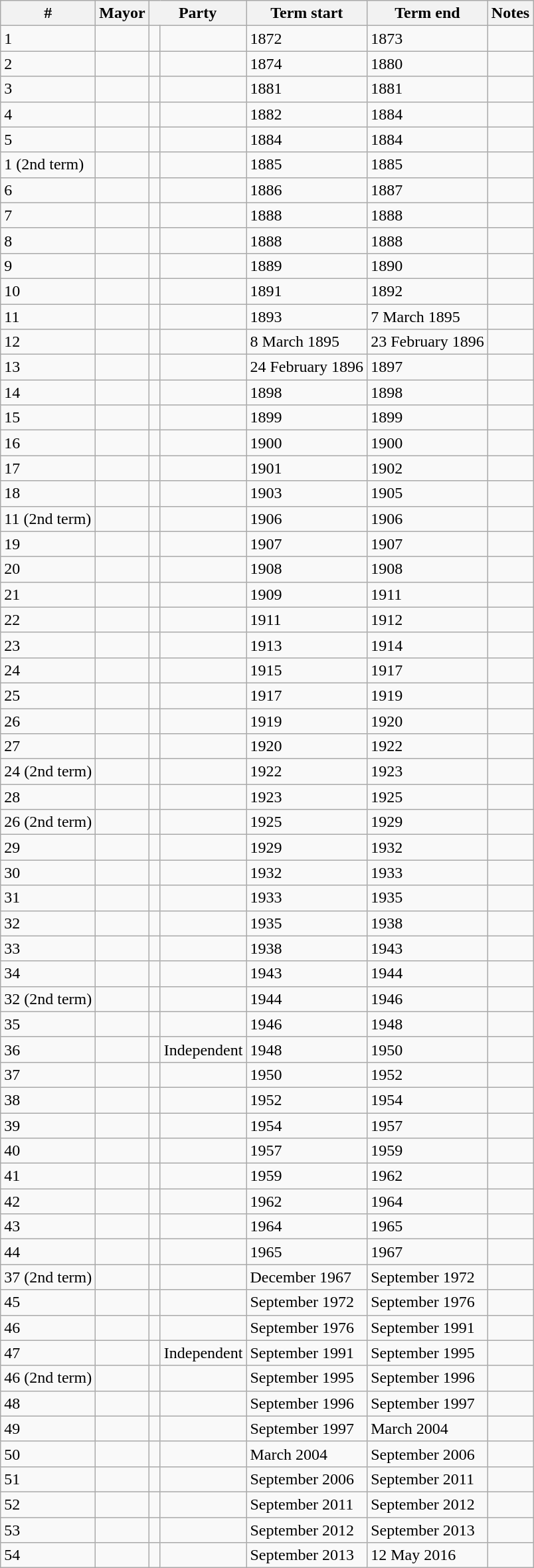<table class="wikitable sortable">
<tr>
<th>#</th>
<th>Mayor</th>
<th colspan="2">Party</th>
<th>Term start</th>
<th>Term end </th>
<th class="unsortable">Notes</th>
</tr>
<tr>
<td>1</td>
<td></td>
<td> </td>
<td></td>
<td>1872</td>
<td>1873</td>
<td></td>
</tr>
<tr>
<td>2</td>
<td></td>
<td> </td>
<td></td>
<td>1874</td>
<td>1880</td>
<td></td>
</tr>
<tr>
<td>3</td>
<td></td>
<td> </td>
<td></td>
<td>1881</td>
<td>1881</td>
<td></td>
</tr>
<tr>
<td>4</td>
<td></td>
<td> </td>
<td></td>
<td>1882</td>
<td>1884</td>
<td></td>
</tr>
<tr>
<td>5</td>
<td></td>
<td> </td>
<td></td>
<td>1884</td>
<td>1884</td>
<td></td>
</tr>
<tr>
<td>1 (2nd term)</td>
<td></td>
<td> </td>
<td></td>
<td>1885</td>
<td>1885</td>
<td></td>
</tr>
<tr>
<td>6</td>
<td></td>
<td> </td>
<td></td>
<td>1886</td>
<td>1887</td>
<td></td>
</tr>
<tr>
<td>7</td>
<td></td>
<td> </td>
<td></td>
<td>1888</td>
<td>1888</td>
<td></td>
</tr>
<tr>
<td>8</td>
<td></td>
<td> </td>
<td></td>
<td>1888</td>
<td>1888</td>
<td></td>
</tr>
<tr>
<td>9</td>
<td></td>
<td> </td>
<td></td>
<td>1889</td>
<td>1890</td>
<td></td>
</tr>
<tr>
<td>10</td>
<td></td>
<td> </td>
<td></td>
<td>1891</td>
<td>1892</td>
<td></td>
</tr>
<tr>
<td>11</td>
<td></td>
<td> </td>
<td></td>
<td>1893</td>
<td>7 March 1895</td>
<td></td>
</tr>
<tr>
<td>12</td>
<td></td>
<td> </td>
<td></td>
<td>8 March 1895</td>
<td>23 February 1896</td>
<td></td>
</tr>
<tr>
<td>13</td>
<td></td>
<td> </td>
<td></td>
<td>24 February 1896</td>
<td>1897</td>
<td></td>
</tr>
<tr>
<td>14</td>
<td></td>
<td> </td>
<td></td>
<td>1898</td>
<td>1898</td>
<td></td>
</tr>
<tr>
<td>15</td>
<td></td>
<td> </td>
<td></td>
<td>1899</td>
<td>1899</td>
<td></td>
</tr>
<tr>
<td>16</td>
<td></td>
<td> </td>
<td></td>
<td>1900</td>
<td>1900</td>
<td></td>
</tr>
<tr>
<td>17</td>
<td></td>
<td> </td>
<td></td>
<td>1901</td>
<td>1902</td>
<td></td>
</tr>
<tr>
<td>18</td>
<td></td>
<td> </td>
<td></td>
<td>1903</td>
<td>1905</td>
<td></td>
</tr>
<tr>
<td>11 (2nd term)</td>
<td></td>
<td> </td>
<td></td>
<td>1906</td>
<td>1906</td>
<td></td>
</tr>
<tr>
<td>19</td>
<td></td>
<td> </td>
<td></td>
<td>1907</td>
<td>1907</td>
<td></td>
</tr>
<tr>
<td>20</td>
<td></td>
<td> </td>
<td></td>
<td>1908</td>
<td>1908</td>
<td></td>
</tr>
<tr>
<td>21</td>
<td></td>
<td> </td>
<td></td>
<td>1909</td>
<td>1911</td>
<td></td>
</tr>
<tr>
<td>22</td>
<td></td>
<td> </td>
<td></td>
<td>1911</td>
<td>1912</td>
<td></td>
</tr>
<tr>
<td>23</td>
<td></td>
<td> </td>
<td></td>
<td>1913</td>
<td>1914</td>
<td></td>
</tr>
<tr>
<td>24</td>
<td></td>
<td> </td>
<td></td>
<td>1915</td>
<td>1917</td>
<td></td>
</tr>
<tr>
<td>25</td>
<td></td>
<td> </td>
<td></td>
<td>1917</td>
<td>1919</td>
<td></td>
</tr>
<tr>
<td>26</td>
<td></td>
<td> </td>
<td></td>
<td>1919</td>
<td>1920</td>
<td></td>
</tr>
<tr>
<td>27</td>
<td></td>
<td> </td>
<td></td>
<td>1920</td>
<td>1922</td>
<td></td>
</tr>
<tr>
<td>24 (2nd term)</td>
<td></td>
<td> </td>
<td></td>
<td>1922</td>
<td>1923</td>
<td></td>
</tr>
<tr>
<td>28</td>
<td></td>
<td> </td>
<td></td>
<td>1923</td>
<td>1925</td>
<td></td>
</tr>
<tr>
<td>26 (2nd term)</td>
<td></td>
<td> </td>
<td></td>
<td>1925</td>
<td>1929</td>
<td></td>
</tr>
<tr>
<td>29</td>
<td></td>
<td> </td>
<td></td>
<td>1929</td>
<td>1932</td>
<td></td>
</tr>
<tr>
<td>30</td>
<td></td>
<td> </td>
<td></td>
<td>1932</td>
<td>1933</td>
<td></td>
</tr>
<tr>
<td>31</td>
<td></td>
<td> </td>
<td></td>
<td>1933</td>
<td>1935</td>
<td></td>
</tr>
<tr>
<td>32</td>
<td></td>
<td> </td>
<td></td>
<td>1935</td>
<td>1938</td>
<td></td>
</tr>
<tr>
<td>33</td>
<td></td>
<td> </td>
<td></td>
<td>1938</td>
<td>1943</td>
<td></td>
</tr>
<tr>
<td>34</td>
<td></td>
<td> </td>
<td></td>
<td>1943</td>
<td>1944</td>
<td></td>
</tr>
<tr>
<td>32 (2nd term)</td>
<td></td>
<td> </td>
<td></td>
<td>1944</td>
<td>1946</td>
<td></td>
</tr>
<tr>
<td>35</td>
<td></td>
<td> </td>
<td></td>
<td>1946</td>
<td>1948</td>
<td></td>
</tr>
<tr>
<td>36</td>
<td></td>
<td> </td>
<td>Independent</td>
<td>1948</td>
<td>1950</td>
<td></td>
</tr>
<tr>
<td>37</td>
<td></td>
<td> </td>
<td></td>
<td>1950</td>
<td>1952</td>
<td></td>
</tr>
<tr>
<td>38</td>
<td></td>
<td> </td>
<td></td>
<td>1952</td>
<td>1954</td>
<td></td>
</tr>
<tr>
<td>39</td>
<td></td>
<td> </td>
<td></td>
<td>1954</td>
<td>1957</td>
<td></td>
</tr>
<tr>
<td>40</td>
<td></td>
<td> </td>
<td></td>
<td>1957</td>
<td>1959</td>
<td></td>
</tr>
<tr>
<td>41</td>
<td></td>
<td> </td>
<td></td>
<td>1959</td>
<td>1962</td>
<td></td>
</tr>
<tr>
<td>42</td>
<td></td>
<td> </td>
<td></td>
<td>1962</td>
<td>1964</td>
<td></td>
</tr>
<tr>
<td>43</td>
<td></td>
<td> </td>
<td></td>
<td>1964</td>
<td>1965</td>
<td></td>
</tr>
<tr>
<td>44</td>
<td></td>
<td> </td>
<td></td>
<td>1965</td>
<td>1967</td>
<td></td>
</tr>
<tr>
<td>37 (2nd term)</td>
<td></td>
<td> </td>
<td></td>
<td>December 1967</td>
<td>September 1972</td>
<td></td>
</tr>
<tr>
<td>45</td>
<td></td>
<td> </td>
<td></td>
<td>September 1972</td>
<td>September 1976</td>
<td></td>
</tr>
<tr>
<td>46</td>
<td></td>
<td> </td>
<td></td>
<td>September 1976</td>
<td>September 1991</td>
<td></td>
</tr>
<tr>
<td>47</td>
<td></td>
<td> </td>
<td>Independent</td>
<td>September 1991</td>
<td>September 1995</td>
<td></td>
</tr>
<tr>
<td>46 (2nd term)</td>
<td></td>
<td> </td>
<td></td>
<td>September 1995</td>
<td>September 1996</td>
<td></td>
</tr>
<tr>
<td>48</td>
<td></td>
<td> </td>
<td></td>
<td>September 1996</td>
<td>September 1997</td>
<td></td>
</tr>
<tr>
<td>49</td>
<td></td>
<td> </td>
<td></td>
<td>September 1997</td>
<td>March 2004</td>
<td></td>
</tr>
<tr>
<td>50</td>
<td></td>
<td> </td>
<td></td>
<td>March 2004</td>
<td>September 2006</td>
<td></td>
</tr>
<tr>
<td>51</td>
<td></td>
<td> </td>
<td></td>
<td>September 2006</td>
<td>September 2011</td>
<td></td>
</tr>
<tr>
<td>52</td>
<td></td>
<td> </td>
<td></td>
<td>September 2011</td>
<td>September 2012</td>
<td></td>
</tr>
<tr>
<td>53</td>
<td></td>
<td> </td>
<td></td>
<td>September 2012</td>
<td>September 2013</td>
<td></td>
</tr>
<tr>
<td>54</td>
<td></td>
<td> </td>
<td></td>
<td>September 2013</td>
<td>12 May 2016</td>
<td></td>
</tr>
</table>
